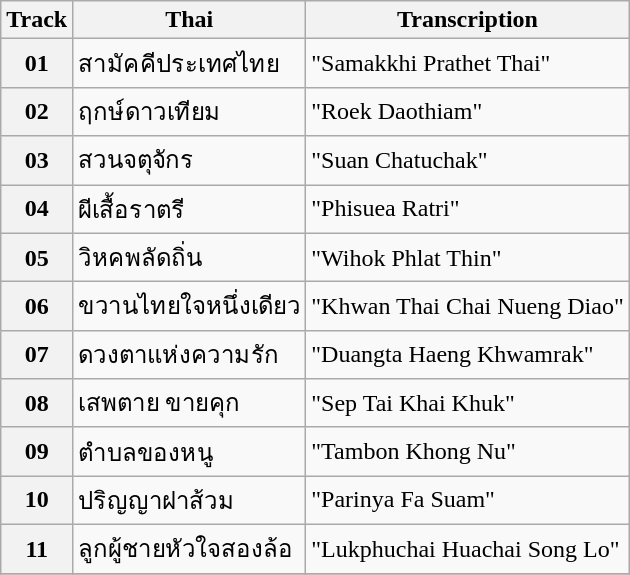<table class="wikitable plainrowheaders">
<tr>
<th>Track</th>
<th>Thai</th>
<th>Transcription</th>
</tr>
<tr>
<th scope="row">01</th>
<td>สามัคคีประเทศไทย</td>
<td>"Samakkhi Prathet Thai"</td>
</tr>
<tr>
<th scope="row">02</th>
<td>ฤกษ์ดาวเทียม</td>
<td>"Roek Daothiam"</td>
</tr>
<tr>
<th scope="row">03</th>
<td>สวนจตุจักร</td>
<td>"Suan Chatuchak"</td>
</tr>
<tr>
<th scope="row">04</th>
<td>ผีเสื้อราตรี</td>
<td>"Phisuea Ratri"</td>
</tr>
<tr>
<th scope="row">05</th>
<td>วิหคพลัดถิ่น</td>
<td>"Wihok Phlat Thin"</td>
</tr>
<tr>
<th scope="row">06</th>
<td>ขวานไทยใจหนึ่งเดียว</td>
<td>"Khwan Thai Chai Nueng Diao"</td>
</tr>
<tr>
<th scope="row">07</th>
<td>ดวงตาแห่งความรัก</td>
<td>"Duangta Haeng Khwamrak"</td>
</tr>
<tr>
<th scope="row">08</th>
<td>เสพตาย ขายคุก</td>
<td>"Sep Tai Khai Khuk"</td>
</tr>
<tr>
<th scope="row">09</th>
<td>ตำบลของหนู</td>
<td>"Tambon Khong Nu"</td>
</tr>
<tr>
<th scope="row">10</th>
<td>ปริญญาฝาส้วม</td>
<td>"Parinya Fa Suam"</td>
</tr>
<tr>
<th scope="row">11</th>
<td>ลูกผู้ชายหัวใจสองล้อ</td>
<td>"Lukphuchai Huachai Song Lo"</td>
</tr>
<tr>
</tr>
</table>
